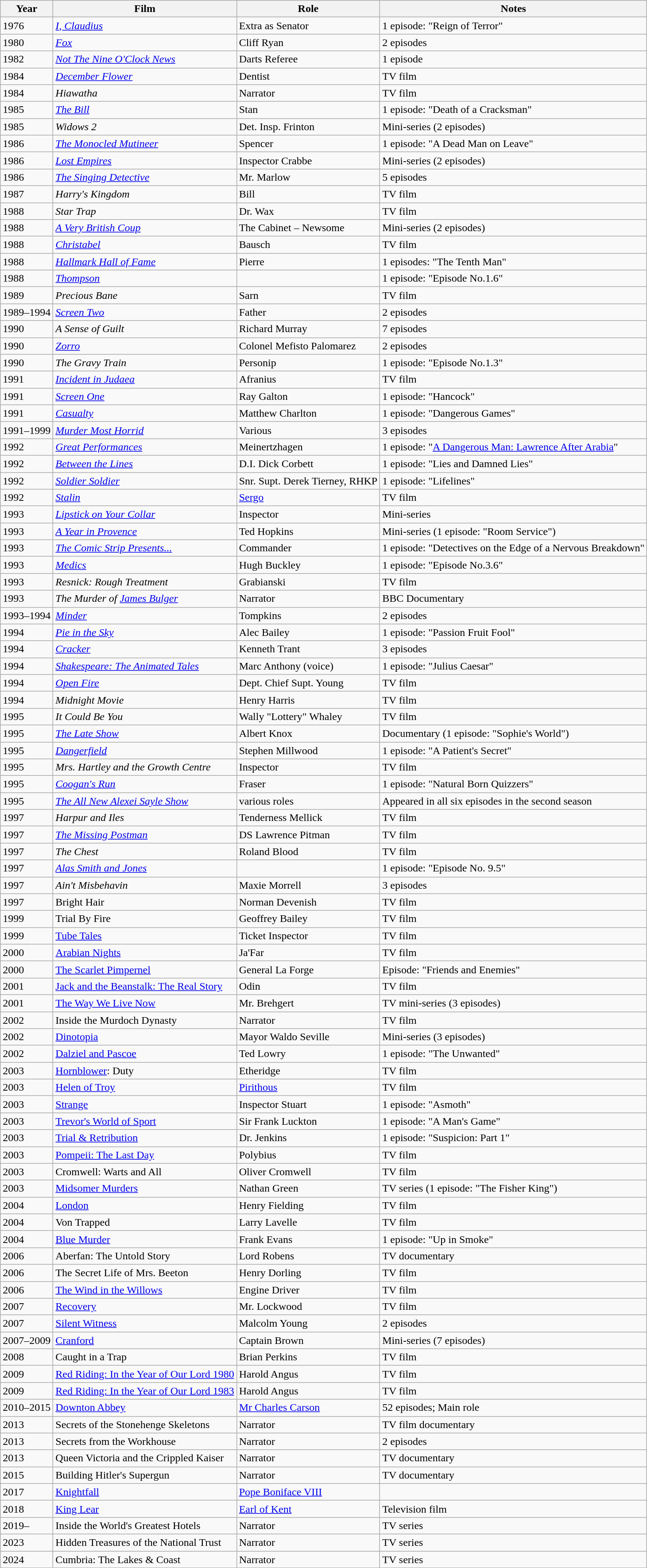<table class="wikitable">
<tr>
<th>Year</th>
<th>Film</th>
<th>Role</th>
<th>Notes</th>
</tr>
<tr>
<td>1976</td>
<td><em><a href='#'>I, Claudius</a></em></td>
<td>Extra as Senator</td>
<td>1 episode: "Reign of Terror"</td>
</tr>
<tr>
<td>1980</td>
<td><em><a href='#'>Fox</a></em></td>
<td>Cliff Ryan</td>
<td>2 episodes</td>
</tr>
<tr>
<td>1982</td>
<td><em><a href='#'>Not The Nine O'Clock News</a></em></td>
<td>Darts Referee</td>
<td>1 episode</td>
</tr>
<tr>
<td>1984</td>
<td><em><a href='#'>December Flower</a></em></td>
<td>Dentist</td>
<td>TV film</td>
</tr>
<tr>
<td>1984</td>
<td><em>Hiawatha</em></td>
<td>Narrator</td>
<td>TV film</td>
</tr>
<tr>
<td>1985</td>
<td><em><a href='#'>The Bill</a></em></td>
<td>Stan</td>
<td>1 episode: "Death of a Cracksman"</td>
</tr>
<tr>
<td>1985</td>
<td><em>Widows 2</em></td>
<td>Det. Insp. Frinton</td>
<td>Mini-series (2 episodes)</td>
</tr>
<tr>
<td>1986</td>
<td><em><a href='#'>The Monocled Mutineer</a></em></td>
<td>Spencer</td>
<td>1 episode: "A Dead Man on Leave"</td>
</tr>
<tr>
<td>1986</td>
<td><em><a href='#'>Lost Empires</a></em></td>
<td>Inspector Crabbe</td>
<td>Mini-series (2 episodes)</td>
</tr>
<tr>
<td>1986</td>
<td><em><a href='#'>The Singing Detective</a></em></td>
<td>Mr. Marlow</td>
<td>5 episodes</td>
</tr>
<tr>
<td>1987</td>
<td><em>Harry's Kingdom</em></td>
<td>Bill</td>
<td>TV film</td>
</tr>
<tr>
<td>1988</td>
<td><em>Star Trap</em></td>
<td>Dr. Wax</td>
<td>TV film</td>
</tr>
<tr>
<td>1988</td>
<td><em><a href='#'>A Very British Coup</a></em></td>
<td>The Cabinet – Newsome</td>
<td>Mini-series (2 episodes)</td>
</tr>
<tr>
<td>1988</td>
<td><em><a href='#'>Christabel</a></em></td>
<td>Bausch</td>
<td>TV film</td>
</tr>
<tr>
<td>1988</td>
<td><em><a href='#'>Hallmark Hall of Fame</a></em></td>
<td>Pierre</td>
<td>1 episodes: "The Tenth Man"</td>
</tr>
<tr>
<td>1988</td>
<td><em><a href='#'>Thompson</a></em></td>
<td></td>
<td>1 episode: "Episode No.1.6"</td>
</tr>
<tr>
<td>1989</td>
<td><em>Precious Bane</em></td>
<td>Sarn</td>
<td>TV film</td>
</tr>
<tr>
<td>1989–1994</td>
<td><em><a href='#'>Screen Two</a></em></td>
<td>Father</td>
<td>2 episodes</td>
</tr>
<tr>
<td>1990</td>
<td><em>A Sense of Guilt</em></td>
<td>Richard Murray</td>
<td>7 episodes</td>
</tr>
<tr>
<td>1990</td>
<td><em><a href='#'>Zorro</a></em></td>
<td>Colonel Mefisto Palomarez</td>
<td>2 episodes</td>
</tr>
<tr>
<td>1990</td>
<td><em>The Gravy Train</em></td>
<td>Personip</td>
<td>1 episode: "Episode No.1.3"</td>
</tr>
<tr>
<td>1991</td>
<td><em><a href='#'>Incident in Judaea</a></em></td>
<td>Afranius</td>
<td>TV film</td>
</tr>
<tr>
<td>1991</td>
<td><em><a href='#'>Screen One</a></em></td>
<td>Ray Galton</td>
<td>1 episode: "Hancock"</td>
</tr>
<tr>
<td>1991</td>
<td><em><a href='#'>Casualty</a></em></td>
<td>Matthew Charlton</td>
<td>1 episode: "Dangerous Games"</td>
</tr>
<tr>
<td>1991–1999</td>
<td><em><a href='#'>Murder Most Horrid</a></em></td>
<td>Various</td>
<td>3 episodes</td>
</tr>
<tr>
<td>1992</td>
<td><em><a href='#'>Great Performances</a></em></td>
<td>Meinertzhagen</td>
<td>1 episode: "<a href='#'>A Dangerous Man: Lawrence After Arabia</a>"</td>
</tr>
<tr>
<td>1992</td>
<td><em><a href='#'>Between the Lines</a></em></td>
<td>D.I. Dick Corbett</td>
<td>1 episode: "Lies and Damned Lies"</td>
</tr>
<tr>
<td>1992</td>
<td><em><a href='#'>Soldier Soldier</a></em></td>
<td>Snr. Supt. Derek Tierney, RHKP</td>
<td>1 episode: "Lifelines"</td>
</tr>
<tr>
<td>1992</td>
<td><em><a href='#'>Stalin</a></em></td>
<td><a href='#'>Sergo</a></td>
<td>TV film</td>
</tr>
<tr>
<td>1993</td>
<td><em><a href='#'>Lipstick on Your Collar</a></em></td>
<td>Inspector</td>
<td>Mini-series</td>
</tr>
<tr>
<td>1993</td>
<td><em><a href='#'>A Year in Provence</a></em></td>
<td>Ted Hopkins</td>
<td>Mini-series (1 episode: "Room Service")</td>
</tr>
<tr>
<td>1993</td>
<td><em><a href='#'>The Comic Strip Presents...</a></em></td>
<td>Commander</td>
<td>1 episode: "Detectives on the Edge of a Nervous Breakdown"</td>
</tr>
<tr>
<td>1993</td>
<td><em><a href='#'>Medics</a></em></td>
<td>Hugh Buckley</td>
<td>1 episode: "Episode No.3.6"</td>
</tr>
<tr>
<td>1993</td>
<td><em>Resnick: Rough Treatment</em></td>
<td>Grabianski</td>
<td>TV film</td>
</tr>
<tr>
<td>1993</td>
<td><em>The Murder of <a href='#'>James Bulger</a></em></td>
<td>Narrator</td>
<td>BBC Documentary</td>
</tr>
<tr>
<td>1993–1994</td>
<td><em><a href='#'>Minder</a></em></td>
<td>Tompkins</td>
<td>2 episodes</td>
</tr>
<tr>
<td>1994</td>
<td><em><a href='#'>Pie in the Sky</a></em></td>
<td>Alec Bailey</td>
<td>1 episode: "Passion Fruit Fool"</td>
</tr>
<tr>
<td>1994</td>
<td><em><a href='#'>Cracker</a></em></td>
<td>Kenneth Trant</td>
<td>3 episodes</td>
</tr>
<tr>
<td>1994</td>
<td><em><a href='#'>Shakespeare: The Animated Tales</a></em></td>
<td>Marc Anthony (voice)</td>
<td>1 episode: "Julius Caesar"</td>
</tr>
<tr>
<td>1994</td>
<td><em><a href='#'>Open Fire</a></em></td>
<td>Dept. Chief Supt. Young</td>
<td>TV film</td>
</tr>
<tr>
<td>1994</td>
<td><em>Midnight Movie</em></td>
<td>Henry Harris</td>
<td>TV film</td>
</tr>
<tr>
<td>1995</td>
<td><em>It Could Be You</em></td>
<td>Wally "Lottery" Whaley</td>
<td>TV film</td>
</tr>
<tr>
<td>1995</td>
<td><em><a href='#'>The Late Show</a></em></td>
<td>Albert Knox</td>
<td>Documentary (1 episode: "Sophie's World")</td>
</tr>
<tr>
<td>1995</td>
<td><em><a href='#'>Dangerfield</a></em></td>
<td>Stephen Millwood</td>
<td>1 episode: "A Patient's Secret"</td>
</tr>
<tr>
<td>1995</td>
<td><em>Mrs. Hartley and the Growth Centre</em></td>
<td>Inspector</td>
<td>TV film</td>
</tr>
<tr>
<td>1995</td>
<td><em><a href='#'>Coogan's Run</a></em></td>
<td>Fraser</td>
<td>1 episode: "Natural Born Quizzers"</td>
</tr>
<tr>
<td>1995</td>
<td><em><a href='#'>The All New Alexei Sayle Show</a></em></td>
<td>various roles</td>
<td>Appeared in all six episodes in the second season</td>
</tr>
<tr>
<td>1997</td>
<td><em>Harpur and Iles</em></td>
<td>Tenderness Mellick</td>
<td>TV film</td>
</tr>
<tr>
<td>1997</td>
<td><em><a href='#'>The Missing Postman</a></em></td>
<td>DS Lawrence Pitman</td>
<td>TV film</td>
</tr>
<tr>
<td>1997</td>
<td><em>The Chest</em></td>
<td>Roland Blood</td>
<td>TV film</td>
</tr>
<tr>
<td>1997</td>
<td><em><a href='#'>Alas Smith and Jones</a></em></td>
<td></td>
<td>1 episode: "Episode No. 9.5"</td>
</tr>
<tr>
<td>1997</td>
<td><em>Ain't Misbehavin<strong></td>
<td>Maxie Morrell</td>
<td>3 episodes</td>
</tr>
<tr>
<td>1997</td>
<td></em>Bright Hair<em></td>
<td>Norman Devenish</td>
<td>TV film</td>
</tr>
<tr>
<td>1999</td>
<td></em>Trial By Fire<em></td>
<td>Geoffrey Bailey</td>
<td>TV film</td>
</tr>
<tr>
<td>1999</td>
<td></em><a href='#'>Tube Tales</a><em></td>
<td>Ticket Inspector</td>
<td>TV film</td>
</tr>
<tr>
<td>2000</td>
<td></em><a href='#'>Arabian Nights</a><em></td>
<td>Ja'Far</td>
<td>TV film</td>
</tr>
<tr>
<td>2000</td>
<td></em><a href='#'>The Scarlet Pimpernel</a><em></td>
<td>General La Forge</td>
<td>Episode: "Friends and Enemies"</td>
</tr>
<tr>
<td>2001</td>
<td></em><a href='#'>Jack and the Beanstalk: The Real Story</a><em></td>
<td>Odin</td>
<td>TV film</td>
</tr>
<tr>
<td>2001</td>
<td></em><a href='#'>The Way We Live Now</a><em></td>
<td>Mr. Brehgert</td>
<td>TV mini-series (3 episodes)</td>
</tr>
<tr>
<td>2002</td>
<td></em>Inside the Murdoch Dynasty<em></td>
<td>Narrator</td>
<td>TV film</td>
</tr>
<tr>
<td>2002</td>
<td></em><a href='#'>Dinotopia</a><em></td>
<td>Mayor Waldo Seville</td>
<td>Mini-series (3 episodes)</td>
</tr>
<tr>
<td>2002</td>
<td></em><a href='#'>Dalziel and Pascoe</a> <em></td>
<td>Ted Lowry</td>
<td>1 episode: "The Unwanted"</td>
</tr>
<tr>
<td>2003</td>
<td></em><a href='#'>Hornblower</a>: Duty<em></td>
<td>Etheridge</td>
<td>TV film</td>
</tr>
<tr>
<td>2003</td>
<td></em><a href='#'>Helen of Troy</a><em></td>
<td><a href='#'>Pirithous</a></td>
<td>TV film</td>
</tr>
<tr>
<td>2003</td>
<td></em><a href='#'>Strange</a><em></td>
<td>Inspector Stuart</td>
<td>1 episode: "Asmoth"</td>
</tr>
<tr>
<td>2003</td>
<td></em><a href='#'>Trevor's World of Sport</a><em></td>
<td>Sir Frank Luckton</td>
<td>1 episode: "A Man's Game"</td>
</tr>
<tr>
<td>2003</td>
<td></em><a href='#'>Trial & Retribution</a><em></td>
<td>Dr. Jenkins</td>
<td>1 episode: "Suspicion: Part 1"</td>
</tr>
<tr>
<td>2003</td>
<td></em><a href='#'>Pompeii: The Last Day</a><em></td>
<td>Polybius</td>
<td>TV film</td>
</tr>
<tr>
<td>2003</td>
<td></em>Cromwell: Warts and All<em></td>
<td>Oliver Cromwell</td>
<td>TV film</td>
</tr>
<tr>
<td>2003</td>
<td></em><a href='#'>Midsomer Murders</a><em></td>
<td>Nathan Green</td>
<td>TV series (1 episode: "The Fisher King")</td>
</tr>
<tr>
<td>2004</td>
<td></em><a href='#'>London</a><em></td>
<td>Henry Fielding</td>
<td>TV film</td>
</tr>
<tr>
<td>2004</td>
<td></em>Von Trapped<em></td>
<td>Larry Lavelle</td>
<td>TV film</td>
</tr>
<tr>
<td>2004</td>
<td></em><a href='#'>Blue Murder</a><em></td>
<td>Frank Evans</td>
<td>1 episode: "Up in Smoke"</td>
</tr>
<tr>
<td>2006</td>
<td></em>Aberfan: The Untold Story<em></td>
<td>Lord Robens</td>
<td>TV documentary</td>
</tr>
<tr>
<td>2006</td>
<td></em>The Secret Life of Mrs. Beeton<em></td>
<td>Henry Dorling</td>
<td>TV film</td>
</tr>
<tr>
<td>2006</td>
<td></em><a href='#'>The Wind in the Willows</a><em></td>
<td>Engine Driver</td>
<td>TV film</td>
</tr>
<tr>
<td>2007</td>
<td></em><a href='#'>Recovery</a><em></td>
<td>Mr. Lockwood</td>
<td>TV film</td>
</tr>
<tr>
<td>2007</td>
<td></em><a href='#'>Silent Witness</a><em></td>
<td>Malcolm Young</td>
<td>2 episodes</td>
</tr>
<tr>
<td>2007–2009</td>
<td></em><a href='#'>Cranford</a><em></td>
<td>Captain Brown</td>
<td>Mini-series (7 episodes)</td>
</tr>
<tr>
<td>2008</td>
<td></em>Caught in a Trap<em></td>
<td>Brian Perkins</td>
<td>TV film</td>
</tr>
<tr>
<td>2009</td>
<td></em><a href='#'>Red Riding: In the Year of Our Lord 1980</a><em></td>
<td>Harold Angus</td>
<td>TV film</td>
</tr>
<tr>
<td>2009</td>
<td></em><a href='#'>Red Riding: In the Year of Our Lord 1983</a><em></td>
<td>Harold Angus</td>
<td>TV film</td>
</tr>
<tr>
<td>2010–2015</td>
<td></em><a href='#'>Downton Abbey</a><em></td>
<td><a href='#'>Mr Charles Carson</a></td>
<td>52 episodes; Main role</td>
</tr>
<tr>
<td>2013</td>
<td></em>Secrets of the Stonehenge Skeletons<em></td>
<td>Narrator</td>
<td>TV film documentary</td>
</tr>
<tr>
<td>2013</td>
<td></em>Secrets from the Workhouse<em></td>
<td>Narrator</td>
<td>2 episodes</td>
</tr>
<tr>
<td>2013</td>
<td></em>Queen Victoria and the Crippled Kaiser<em></td>
<td>Narrator</td>
<td>TV documentary</td>
</tr>
<tr>
<td>2015</td>
<td></em>Building Hitler's Supergun<em></td>
<td>Narrator</td>
<td>TV documentary</td>
</tr>
<tr>
<td>2017</td>
<td></em><a href='#'>Knightfall</a><em></td>
<td><a href='#'>Pope Boniface VIII</a></td>
<td></td>
</tr>
<tr>
<td>2018</td>
<td></em><a href='#'>King Lear</a><em></td>
<td><a href='#'>Earl of Kent</a></td>
<td>Television film</td>
</tr>
<tr>
<td>2019–</td>
<td></em>Inside the World's Greatest Hotels<em></td>
<td>Narrator</td>
<td>TV series</td>
</tr>
<tr>
<td>2023</td>
<td></em>Hidden Treasures of the National Trust<em></td>
<td>Narrator</td>
<td>TV series</td>
</tr>
<tr>
<td>2024</td>
<td></em>Cumbria: The Lakes & Coast<em></td>
<td>Narrator</td>
<td>TV series</td>
</tr>
</table>
